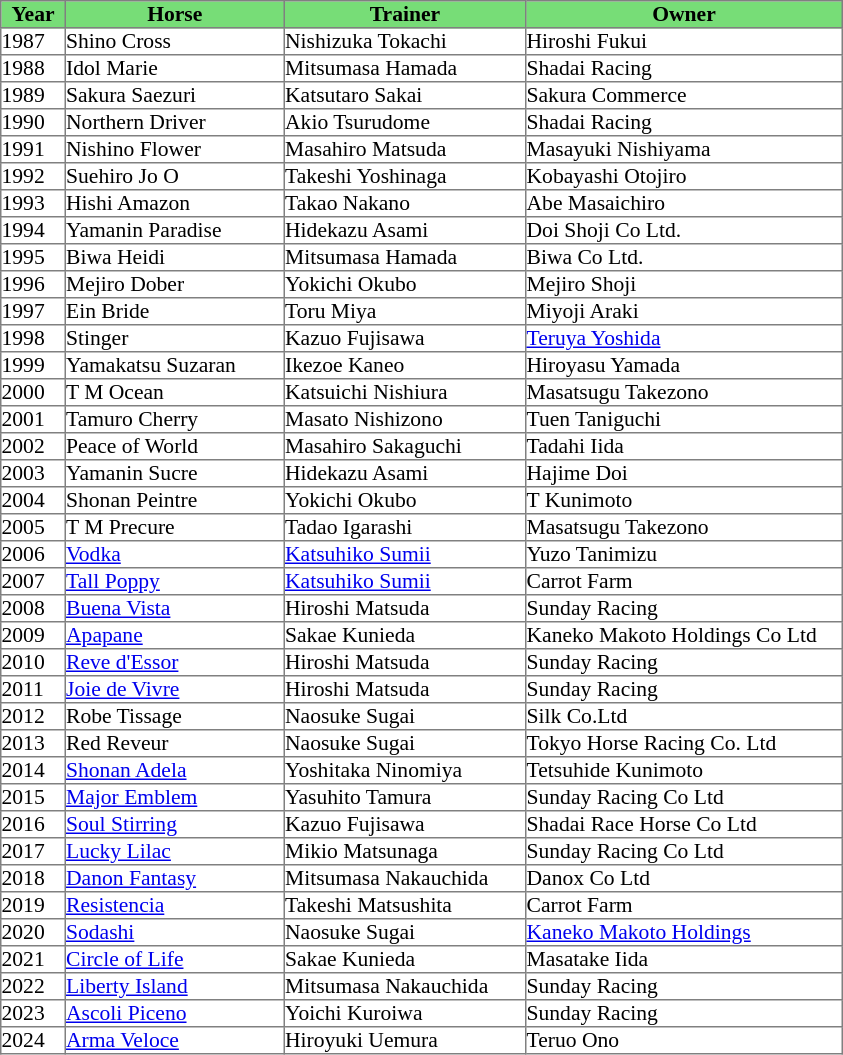<table class = "sortable" | border="1" cellpadding="0" style="border-collapse: collapse; font-size:90%">
<tr bgcolor="#77dd77" align="center">
<th width="42px"><strong>Year</strong><br></th>
<th width="145px"><strong>Horse</strong><br></th>
<th width="160px"><strong>Trainer</strong><br></th>
<th width="210px"><strong>Owner</strong><br></th>
</tr>
<tr>
<td>1987</td>
<td>Shino Cross</td>
<td>Nishizuka Tokachi</td>
<td>Hiroshi Fukui</td>
</tr>
<tr>
<td>1988</td>
<td>Idol Marie</td>
<td>Mitsumasa Hamada</td>
<td>Shadai Racing</td>
</tr>
<tr>
<td>1989</td>
<td>Sakura Saezuri</td>
<td>Katsutaro Sakai</td>
<td>Sakura Commerce</td>
</tr>
<tr>
<td>1990</td>
<td>Northern Driver</td>
<td>Akio Tsurudome</td>
<td>Shadai Racing</td>
</tr>
<tr>
<td>1991</td>
<td>Nishino Flower</td>
<td>Masahiro Matsuda</td>
<td>Masayuki Nishiyama</td>
</tr>
<tr>
<td>1992</td>
<td>Suehiro Jo O</td>
<td>Takeshi Yoshinaga</td>
<td>Kobayashi Otojiro</td>
</tr>
<tr>
<td>1993</td>
<td>Hishi Amazon</td>
<td>Takao Nakano</td>
<td>Abe Masaichiro</td>
</tr>
<tr>
<td>1994</td>
<td>Yamanin Paradise</td>
<td>Hidekazu Asami</td>
<td>Doi Shoji Co Ltd.</td>
</tr>
<tr>
<td>1995</td>
<td>Biwa Heidi</td>
<td>Mitsumasa Hamada</td>
<td>Biwa Co Ltd.</td>
</tr>
<tr>
<td>1996</td>
<td>Mejiro Dober</td>
<td>Yokichi Okubo</td>
<td>Mejiro Shoji</td>
</tr>
<tr>
<td>1997</td>
<td>Ein Bride</td>
<td>Toru Miya</td>
<td>Miyoji Araki</td>
</tr>
<tr>
<td>1998</td>
<td>Stinger</td>
<td>Kazuo Fujisawa</td>
<td><a href='#'>Teruya Yoshida</a></td>
</tr>
<tr>
<td>1999</td>
<td>Yamakatsu Suzaran</td>
<td>Ikezoe Kaneo</td>
<td>Hiroyasu Yamada</td>
</tr>
<tr>
<td>2000</td>
<td>T M Ocean</td>
<td>Katsuichi Nishiura</td>
<td>Masatsugu Takezono</td>
</tr>
<tr>
<td>2001</td>
<td>Tamuro Cherry</td>
<td>Masato Nishizono</td>
<td>Tuen Taniguchi</td>
</tr>
<tr>
<td>2002</td>
<td>Peace of World</td>
<td>Masahiro Sakaguchi</td>
<td>Tadahi Iida</td>
</tr>
<tr>
<td>2003</td>
<td>Yamanin Sucre</td>
<td>Hidekazu Asami</td>
<td>Hajime Doi</td>
</tr>
<tr>
<td>2004</td>
<td>Shonan Peintre</td>
<td>Yokichi Okubo</td>
<td>T Kunimoto</td>
</tr>
<tr>
<td>2005</td>
<td>T M Precure</td>
<td>Tadao Igarashi</td>
<td>Masatsugu Takezono</td>
</tr>
<tr>
<td>2006</td>
<td><a href='#'>Vodka</a></td>
<td><a href='#'>Katsuhiko Sumii</a></td>
<td>Yuzo Tanimizu</td>
</tr>
<tr>
<td>2007</td>
<td><a href='#'>Tall Poppy</a></td>
<td><a href='#'>Katsuhiko Sumii</a></td>
<td>Carrot Farm</td>
</tr>
<tr>
<td>2008</td>
<td><a href='#'>Buena Vista</a></td>
<td>Hiroshi Matsuda</td>
<td>Sunday Racing</td>
</tr>
<tr>
<td>2009</td>
<td><a href='#'>Apapane</a></td>
<td>Sakae Kunieda</td>
<td>Kaneko Makoto Holdings Co Ltd</td>
</tr>
<tr>
<td>2010</td>
<td><a href='#'>Reve d'Essor</a></td>
<td>Hiroshi Matsuda</td>
<td>Sunday Racing</td>
</tr>
<tr>
<td>2011</td>
<td><a href='#'>Joie de Vivre</a></td>
<td>Hiroshi Matsuda</td>
<td>Sunday Racing</td>
</tr>
<tr>
<td>2012</td>
<td>Robe Tissage</td>
<td>Naosuke Sugai</td>
<td>Silk Co.Ltd</td>
</tr>
<tr>
<td>2013</td>
<td>Red Reveur</td>
<td>Naosuke Sugai</td>
<td>Tokyo Horse Racing Co. Ltd</td>
</tr>
<tr>
<td>2014</td>
<td><a href='#'>Shonan Adela</a></td>
<td>Yoshitaka Ninomiya</td>
<td>Tetsuhide Kunimoto</td>
</tr>
<tr>
<td>2015</td>
<td><a href='#'>Major Emblem</a></td>
<td>Yasuhito Tamura</td>
<td>Sunday Racing Co Ltd</td>
</tr>
<tr>
<td>2016</td>
<td><a href='#'>Soul Stirring</a></td>
<td>Kazuo Fujisawa</td>
<td>Shadai Race Horse Co Ltd</td>
</tr>
<tr>
<td>2017</td>
<td><a href='#'>Lucky Lilac</a></td>
<td>Mikio Matsunaga</td>
<td>Sunday Racing Co Ltd</td>
</tr>
<tr>
<td>2018</td>
<td><a href='#'>Danon Fantasy</a></td>
<td>Mitsumasa Nakauchida</td>
<td>Danox Co Ltd</td>
</tr>
<tr>
<td>2019</td>
<td><a href='#'>Resistencia</a></td>
<td>Takeshi Matsushita</td>
<td>Carrot Farm</td>
</tr>
<tr>
<td>2020</td>
<td><a href='#'>Sodashi</a></td>
<td>Naosuke Sugai</td>
<td><a href='#'>Kaneko Makoto Holdings</a></td>
</tr>
<tr>
<td>2021</td>
<td><a href='#'>Circle of Life</a></td>
<td>Sakae Kunieda</td>
<td>Masatake Iida</td>
</tr>
<tr>
<td>2022</td>
<td><a href='#'>Liberty Island</a></td>
<td>Mitsumasa Nakauchida</td>
<td>Sunday Racing</td>
</tr>
<tr>
<td>2023</td>
<td><a href='#'>Ascoli Piceno</a></td>
<td>Yoichi Kuroiwa</td>
<td>Sunday Racing</td>
</tr>
<tr>
<td>2024</td>
<td><a href='#'>Arma Veloce</a></td>
<td>Hiroyuki Uemura</td>
<td>Teruo Ono</td>
</tr>
</table>
